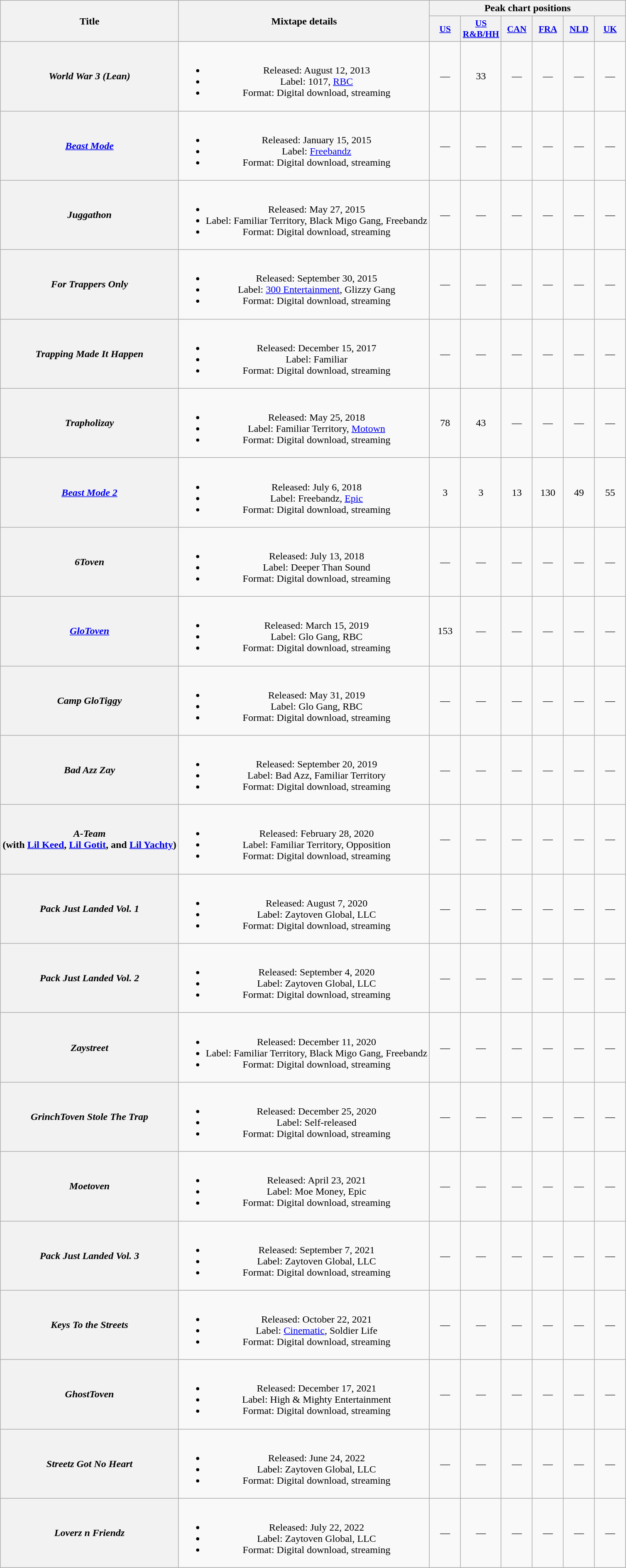<table class="wikitable plainrowheaders" style="text-align:center;">
<tr>
<th rowspan="2">Title</th>
<th rowspan="2">Mixtape details</th>
<th colspan="6">Peak chart positions</th>
</tr>
<tr>
<th scope="col" style="width:3em;font-size:90%;"><a href='#'>US</a><br></th>
<th scope="col" style="width:3em;font-size:90%;"><a href='#'>US<br>R&B/HH</a><br></th>
<th scope="col" style="width:3em;font-size:90%;"><a href='#'>CAN</a><br></th>
<th scope="col" style="width:3em;font-size:90%;"><a href='#'>FRA</a><br></th>
<th scope="col" style="width:3em;font-size:90%;"><a href='#'>NLD</a><br></th>
<th scope="col" style="width:3em;font-size:90%;"><a href='#'>UK</a><br></th>
</tr>
<tr>
<th scope="row"><em>World War 3 (Lean)</em><br></th>
<td><br><ul><li>Released: August 12, 2013</li><li>Label: 1017, <a href='#'>RBC</a></li><li>Format: Digital download, streaming</li></ul></td>
<td>—</td>
<td>33</td>
<td>—</td>
<td>—</td>
<td>—</td>
<td>—</td>
</tr>
<tr>
<th scope="row"><em><a href='#'>Beast Mode</a></em><br></th>
<td><br><ul><li>Released: January 15, 2015</li><li>Label: <a href='#'>Freebandz</a></li><li>Format: Digital download, streaming</li></ul></td>
<td>—</td>
<td>—</td>
<td>—</td>
<td>—</td>
<td>—</td>
<td>—</td>
</tr>
<tr>
<th scope="row"><em>Juggathon</em><br></th>
<td><br><ul><li>Released: May 27, 2015</li><li>Label: Familiar Territory, Black Migo Gang, Freebandz</li><li>Format: Digital download, streaming</li></ul></td>
<td>—</td>
<td>—</td>
<td>—</td>
<td>—</td>
<td>—</td>
<td>—</td>
</tr>
<tr>
<th scope="row"><em>For Trappers Only</em><br></th>
<td><br><ul><li>Released: September 30, 2015</li><li>Label: <a href='#'>300 Entertainment</a>, Glizzy Gang</li><li>Format: Digital download, streaming</li></ul></td>
<td>—</td>
<td>—</td>
<td>—</td>
<td>—</td>
<td>—</td>
<td>—</td>
</tr>
<tr>
<th scope="row"><em>Trapping Made It Happen</em></th>
<td><br><ul><li>Released: December 15, 2017</li><li>Label: Familiar</li><li>Format: Digital download, streaming</li></ul></td>
<td>—</td>
<td>—</td>
<td>—</td>
<td>—</td>
<td>—</td>
<td>—</td>
</tr>
<tr>
<th scope="row"><em>Trapholizay</em></th>
<td><br><ul><li>Released: May 25, 2018</li><li>Label: Familiar Territory, <a href='#'>Motown</a></li><li>Format: Digital download, streaming</li></ul></td>
<td>78</td>
<td>43</td>
<td>—</td>
<td>—</td>
<td>—</td>
<td>—</td>
</tr>
<tr>
<th scope="row"><em><a href='#'>Beast Mode 2</a></em><br></th>
<td><br><ul><li>Released: July 6, 2018</li><li>Label: Freebandz, <a href='#'>Epic</a></li><li>Format: Digital download, streaming</li></ul></td>
<td>3<br></td>
<td>3</td>
<td>13</td>
<td>130</td>
<td>49</td>
<td>55</td>
</tr>
<tr>
<th scope="row"><em>6Toven</em><br></th>
<td><br><ul><li>Released: July 13, 2018</li><li>Label: Deeper Than Sound</li><li>Format: Digital download, streaming</li></ul></td>
<td>—</td>
<td>—</td>
<td>—</td>
<td>—</td>
<td>—</td>
<td>—</td>
</tr>
<tr>
<th scope="row"><em><a href='#'>GloToven</a></em><br></th>
<td><br><ul><li>Released: March 15, 2019</li><li>Label: Glo Gang, RBC</li><li>Format: Digital download, streaming</li></ul></td>
<td>153</td>
<td>—</td>
<td>—</td>
<td>—</td>
<td>—</td>
<td>—</td>
</tr>
<tr>
<th scope="row"><em>Camp GloTiggy</em><br></th>
<td><br><ul><li>Released: May 31, 2019</li><li>Label: Glo Gang, RBC</li><li>Format: Digital download, streaming</li></ul></td>
<td>—</td>
<td>—</td>
<td>—</td>
<td>—</td>
<td>—</td>
<td>—</td>
</tr>
<tr>
<th scope="row"><em>Bad Azz Zay</em><br></th>
<td><br><ul><li>Released: September 20, 2019</li><li>Label: Bad Azz, Familiar Territory</li><li>Format: Digital download, streaming</li></ul></td>
<td>—</td>
<td>—</td>
<td>—</td>
<td>—</td>
<td>—</td>
<td>—</td>
</tr>
<tr>
<th scope="row"><em>A-Team</em><br><span>(with <a href='#'>Lil Keed</a>, <a href='#'>Lil Gotit</a>, and <a href='#'>Lil Yachty</a>)</span></th>
<td><br><ul><li>Released: February 28, 2020</li><li>Label: Familiar Territory, Opposition</li><li>Format: Digital download, streaming</li></ul></td>
<td>—</td>
<td>—</td>
<td>—</td>
<td>—</td>
<td>—</td>
<td>—</td>
</tr>
<tr>
<th scope="row"><em>Pack Just Landed Vol. 1</em></th>
<td><br><ul><li>Released: August 7, 2020</li><li>Label: Zaytoven Global, LLC</li><li>Format: Digital download, streaming</li></ul></td>
<td>—</td>
<td>—</td>
<td>—</td>
<td>—</td>
<td>—</td>
<td>—</td>
</tr>
<tr>
<th scope="row"><em>Pack Just Landed Vol. 2</em></th>
<td><br><ul><li>Released: September 4, 2020</li><li>Label: Zaytoven Global, LLC</li><li>Format: Digital download, streaming</li></ul></td>
<td>—</td>
<td>—</td>
<td>—</td>
<td>—</td>
<td>—</td>
<td>—</td>
</tr>
<tr>
<th scope="row"><em>Zaystreet</em><br></th>
<td><br><ul><li>Released: December 11, 2020</li><li>Label: Familiar Territory, Black Migo Gang, Freebandz</li><li>Format: Digital download, streaming</li></ul></td>
<td>—</td>
<td>—</td>
<td>—</td>
<td>—</td>
<td>—</td>
<td>—</td>
</tr>
<tr>
<th scope="row"><em>GrinchToven Stole The Trap</em></th>
<td><br><ul><li>Released: December 25, 2020</li><li>Label: Self-released</li><li>Format: Digital download, streaming</li></ul></td>
<td>—</td>
<td>—</td>
<td>—</td>
<td>—</td>
<td>—</td>
<td>—</td>
</tr>
<tr>
<th scope="row"><em>Moetoven</em><br></th>
<td><br><ul><li>Released: April 23, 2021</li><li>Label: Moe Money, Epic</li><li>Format: Digital download, streaming</li></ul></td>
<td>—</td>
<td>—</td>
<td>—</td>
<td>—</td>
<td>—</td>
<td>—</td>
</tr>
<tr>
<th scope="row"><em>Pack Just Landed Vol. 3</em></th>
<td><br><ul><li>Released: September 7, 2021</li><li>Label: Zaytoven Global, LLC</li><li>Format: Digital download, streaming</li></ul></td>
<td>—</td>
<td>—</td>
<td>—</td>
<td>—</td>
<td>—</td>
<td>—</td>
</tr>
<tr>
<th scope="row"><em>Keys To the Streets</em><br></th>
<td><br><ul><li>Released: October 22, 2021</li><li>Label: <a href='#'>Cinematic</a>, Soldier Life</li><li>Format: Digital download, streaming</li></ul></td>
<td>—</td>
<td>—</td>
<td>—</td>
<td>—</td>
<td>—</td>
<td>—</td>
</tr>
<tr>
<th scope="row"><em>GhostToven</em><br></th>
<td><br><ul><li>Released: December 17, 2021</li><li>Label: High & Mighty Entertainment</li><li>Format: Digital download, streaming</li></ul></td>
<td>—</td>
<td>—</td>
<td>—</td>
<td>—</td>
<td>—</td>
<td>—</td>
</tr>
<tr>
<th scope="row"><em>Streetz Got No Heart</em></th>
<td><br><ul><li>Released: June 24, 2022</li><li>Label: Zaytoven Global, LLC</li><li>Format: Digital download, streaming</li></ul></td>
<td>—</td>
<td>—</td>
<td>—</td>
<td>—</td>
<td>—</td>
<td>—</td>
</tr>
<tr>
<th scope="row"><em>Loverz n Friendz</em></th>
<td><br><ul><li>Released: July 22, 2022</li><li>Label: Zaytoven Global, LLC</li><li>Format: Digital download, streaming</li></ul></td>
<td>—</td>
<td>—</td>
<td>—</td>
<td>—</td>
<td>—</td>
<td>—</td>
</tr>
</table>
